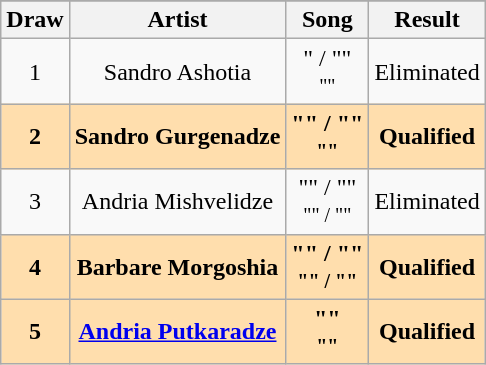<table class="sortable wikitable" style="text-align:center;margin:1em auto 1em auto">
<tr>
</tr>
<tr>
<th>Draw</th>
<th>Artist</th>
<th>Song</th>
<th>Result</th>
</tr>
<tr>
<td>1</td>
<td>Sandro Ashotia</td>
<td>" / ""<br><small>""</small></td>
<td>Eliminated</td>
</tr>
<tr style="font-weight:bold; background:navajowhite;">
<td>2</td>
<td>Sandro Gurgenadze</td>
<td>"" / ""<br><small>""</small></td>
<td>Qualified</td>
</tr>
<tr>
<td>3</td>
<td>Andria Mishvelidze</td>
<td>"" / ""<br><small>"" / ""</small></td>
<td>Eliminated</td>
</tr>
<tr style="font-weight:bold; background:navajowhite;">
<td>4</td>
<td>Barbare Morgoshia</td>
<td>"" / ""<br><small>"" / ""</small></td>
<td>Qualified</td>
</tr>
<tr style="font-weight:bold; background:navajowhite;">
<td>5</td>
<td><a href='#'>Andria Putkaradze</a></td>
<td>""<br><small>""</small></td>
<td>Qualified</td>
</tr>
</table>
